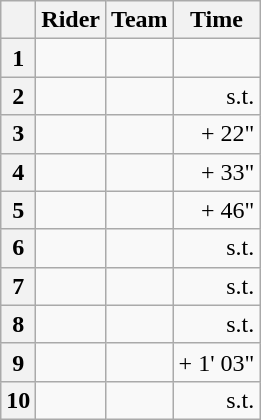<table class="wikitable">
<tr>
<th></th>
<th>Rider</th>
<th>Team</th>
<th>Time</th>
</tr>
<tr>
<th>1</th>
<td></td>
<td></td>
<td align="right"></td>
</tr>
<tr>
<th>2</th>
<td></td>
<td></td>
<td align="right">s.t.</td>
</tr>
<tr>
<th>3</th>
<td></td>
<td></td>
<td align="right">+ 22"</td>
</tr>
<tr>
<th>4</th>
<td></td>
<td></td>
<td align="right">+ 33"</td>
</tr>
<tr>
<th>5</th>
<td></td>
<td></td>
<td align="right">+ 46"</td>
</tr>
<tr>
<th>6</th>
<td></td>
<td></td>
<td align="right">s.t.</td>
</tr>
<tr>
<th>7</th>
<td></td>
<td></td>
<td align="right">s.t.</td>
</tr>
<tr>
<th>8</th>
<td> </td>
<td></td>
<td align="right">s.t.</td>
</tr>
<tr>
<th>9</th>
<td></td>
<td></td>
<td align="right">+ 1' 03"</td>
</tr>
<tr>
<th>10</th>
<td></td>
<td></td>
<td align="right">s.t.</td>
</tr>
</table>
